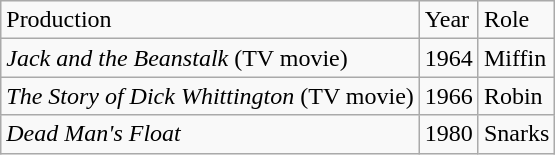<table class="wikitable">
<tr>
<td>Production</td>
<td>Year</td>
<td>Role</td>
</tr>
<tr>
<td><em>Jack and the Beanstalk</em> (TV movie)</td>
<td>1964</td>
<td>Miffin</td>
</tr>
<tr>
<td><em>The Story of Dick Whittington</em> (TV movie)</td>
<td>1966</td>
<td>Robin</td>
</tr>
<tr>
<td><em>Dead Man's Float</em></td>
<td>1980</td>
<td>Snarks</td>
</tr>
</table>
